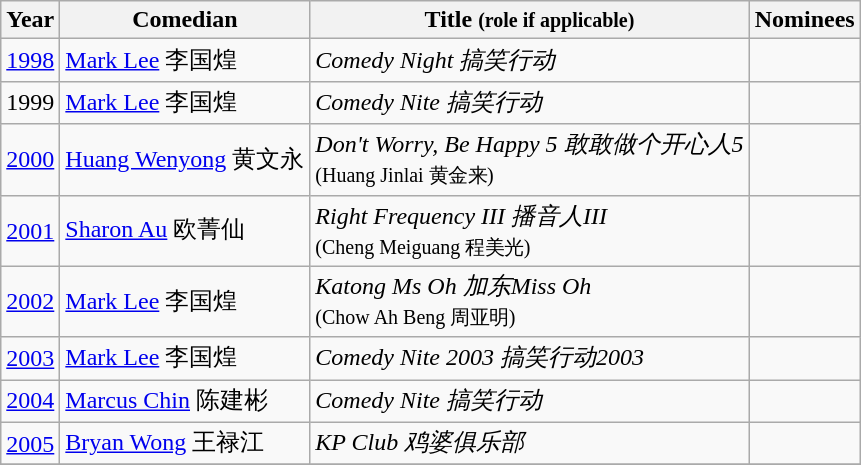<table class="wikitable sortable">
<tr>
<th>Year</th>
<th>Comedian</th>
<th>Title <small>(role if applicable)</small></th>
<th>Nominees</th>
</tr>
<tr>
<td style="text-align:center;"><a href='#'>1998</a></td>
<td><a href='#'>Mark Lee</a> 李国煌</td>
<td><em>Comedy Night 搞笑行动</em><br></td>
<td></td>
</tr>
<tr>
<td style="text-align:center;">1999</td>
<td><a href='#'>Mark Lee</a> 李国煌</td>
<td><em>Comedy Nite 搞笑行动</em></td>
<td></td>
</tr>
<tr>
<td style="text-align:center;"><a href='#'>2000</a></td>
<td><a href='#'>Huang Wenyong</a> 黄文永</td>
<td><em>Don't Worry, Be Happy 5 敢敢做个开心人5</em> <br><small>(Huang Jinlai 黄金来)</small></td>
<td></td>
</tr>
<tr>
<td style="text-align:center;"><a href='#'>2001</a></td>
<td><a href='#'>Sharon Au</a> 欧菁仙</td>
<td><em>Right Frequency III 播音人III</em><br><small>(Cheng Meiguang 程美光)</small></td>
<td></td>
</tr>
<tr>
<td style="text-align:center;"><a href='#'>2002</a></td>
<td><a href='#'>Mark Lee</a> 李国煌</td>
<td><em>Katong Ms Oh 加东Miss Oh</em><br><small>(Chow Ah Beng 周亚明)</small></td>
<td></td>
</tr>
<tr>
<td style="text-align:center;"><a href='#'>2003</a></td>
<td><a href='#'>Mark Lee</a> 李国煌</td>
<td><em>Comedy Nite 2003 搞笑行动2003</em></td>
<td></td>
</tr>
<tr>
<td style="text-align:center;"><a href='#'>2004</a></td>
<td><a href='#'>Marcus Chin</a> 陈建彬</td>
<td><em>Comedy Nite 搞笑行动</em></td>
<td></td>
</tr>
<tr>
<td style="text-align:center;"><a href='#'>2005</a></td>
<td><a href='#'>Bryan Wong</a> 王禄江</td>
<td><em>KP Club 鸡婆俱乐部</em></td>
<td></td>
</tr>
<tr>
</tr>
</table>
